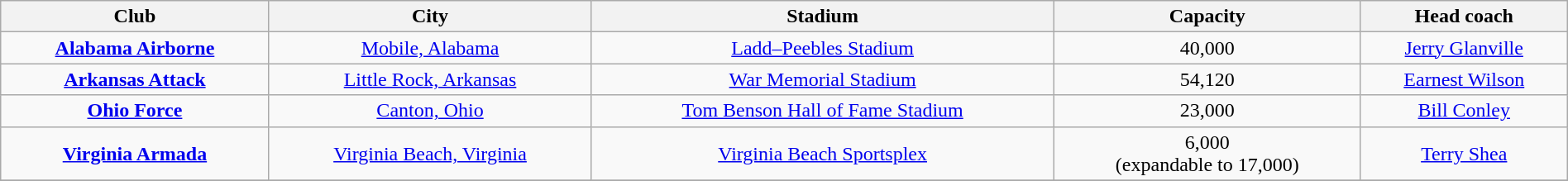<table class="wikitable plainrowheaders" style="width:100%; font-size:100%;">
<tr>
<th scope="col">Club</th>
<th scope="col">City</th>
<th scope="col">Stadium</th>
<th scope="col">Capacity</th>
<th scope="col">Head coach</th>
</tr>
<tr>
<td align=center><strong><a href='#'>Alabama Airborne</a></strong></td>
<td align=center><a href='#'>Mobile, Alabama</a></td>
<td align=center><a href='#'>Ladd–Peebles Stadium</a></td>
<td align=center>40,000</td>
<td align=center><a href='#'>Jerry Glanville</a></td>
</tr>
<tr>
<td align=center><strong><a href='#'>Arkansas Attack</a></strong></td>
<td align=center><a href='#'>Little Rock, Arkansas</a></td>
<td align=center><a href='#'>War Memorial Stadium</a></td>
<td align=center>54,120</td>
<td align=center><a href='#'>Earnest Wilson</a></td>
</tr>
<tr>
<td align=center><strong><a href='#'>Ohio Force</a></strong></td>
<td align=center><a href='#'>Canton, Ohio</a></td>
<td align=center><a href='#'>Tom Benson Hall of Fame Stadium</a></td>
<td align=center>23,000</td>
<td align=center><a href='#'>Bill Conley</a></td>
</tr>
<tr>
<td align=center><strong><a href='#'>Virginia Armada</a></strong></td>
<td align=center><a href='#'>Virginia Beach, Virginia</a></td>
<td align=center><a href='#'>Virginia Beach Sportsplex</a></td>
<td align=center>6,000<br> (expandable to 17,000)</td>
<td align=center><a href='#'>Terry Shea</a></td>
</tr>
<tr>
</tr>
</table>
